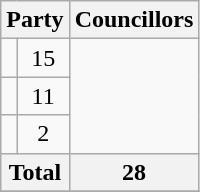<table class="wikitable">
<tr>
<th colspan=2>Party</th>
<th>Councillors</th>
</tr>
<tr>
<td></td>
<td align=center>15</td>
</tr>
<tr>
<td></td>
<td align=center>11</td>
</tr>
<tr>
<td></td>
<td align=center>2</td>
</tr>
<tr>
<th colspan=2>Total</th>
<th>28</th>
</tr>
<tr>
</tr>
</table>
